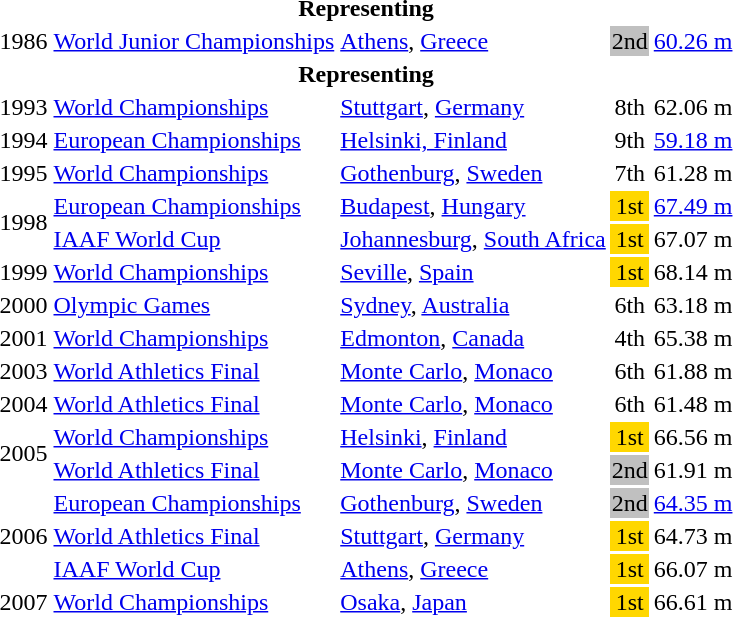<table>
<tr>
<th colspan="5">Representing </th>
</tr>
<tr>
<td>1986</td>
<td><a href='#'>World Junior Championships</a></td>
<td><a href='#'>Athens</a>, <a href='#'>Greece</a></td>
<td bgcolor="silver" align="center">2nd</td>
<td><a href='#'>60.26 m</a></td>
</tr>
<tr>
<th colspan="5">Representing </th>
</tr>
<tr>
<td>1993</td>
<td><a href='#'>World Championships</a></td>
<td><a href='#'>Stuttgart</a>, <a href='#'>Germany</a></td>
<td align="center">8th</td>
<td>62.06 m</td>
</tr>
<tr>
<td>1994</td>
<td><a href='#'>European Championships</a></td>
<td><a href='#'>Helsinki, Finland</a></td>
<td align="center">9th</td>
<td><a href='#'>59.18 m</a></td>
</tr>
<tr>
<td>1995</td>
<td><a href='#'>World Championships</a></td>
<td><a href='#'>Gothenburg</a>, <a href='#'>Sweden</a></td>
<td align="center">7th</td>
<td>61.28 m</td>
</tr>
<tr>
<td rowspan=2>1998</td>
<td><a href='#'>European Championships</a></td>
<td><a href='#'>Budapest</a>, <a href='#'>Hungary</a></td>
<td bgcolor="gold" align="center">1st</td>
<td><a href='#'>67.49 m</a></td>
</tr>
<tr>
<td><a href='#'>IAAF World Cup</a></td>
<td><a href='#'>Johannesburg</a>, <a href='#'>South Africa</a></td>
<td bgcolor="gold" align="center">1st</td>
<td>67.07 m</td>
</tr>
<tr>
<td>1999</td>
<td><a href='#'>World Championships</a></td>
<td><a href='#'>Seville</a>, <a href='#'>Spain</a></td>
<td bgcolor="gold" align="center">1st</td>
<td>68.14 m</td>
</tr>
<tr>
<td>2000</td>
<td><a href='#'>Olympic Games</a></td>
<td><a href='#'>Sydney</a>, <a href='#'>Australia</a></td>
<td align="center">6th</td>
<td>63.18 m</td>
</tr>
<tr>
<td>2001</td>
<td><a href='#'>World Championships</a></td>
<td><a href='#'>Edmonton</a>, <a href='#'>Canada</a></td>
<td align="center">4th</td>
<td>65.38 m</td>
</tr>
<tr>
<td>2003</td>
<td><a href='#'>World Athletics Final</a></td>
<td><a href='#'>Monte Carlo</a>, <a href='#'>Monaco</a></td>
<td align="center">6th</td>
<td>61.88 m</td>
</tr>
<tr>
<td>2004</td>
<td><a href='#'>World Athletics Final</a></td>
<td><a href='#'>Monte Carlo</a>, <a href='#'>Monaco</a></td>
<td align="center">6th</td>
<td>61.48 m</td>
</tr>
<tr>
<td rowspan=2>2005</td>
<td><a href='#'>World Championships</a></td>
<td><a href='#'>Helsinki</a>, <a href='#'>Finland</a></td>
<td bgcolor="gold" align="center">1st</td>
<td>66.56 m</td>
</tr>
<tr>
<td><a href='#'>World Athletics Final</a></td>
<td><a href='#'>Monte Carlo</a>, <a href='#'>Monaco</a></td>
<td bgcolor="silver" align="center">2nd</td>
<td>61.91 m</td>
</tr>
<tr>
<td rowspan=3>2006</td>
<td><a href='#'>European Championships</a></td>
<td><a href='#'>Gothenburg</a>, <a href='#'>Sweden</a></td>
<td bgcolor="silver" align="center">2nd</td>
<td><a href='#'>64.35 m</a></td>
</tr>
<tr>
<td><a href='#'>World Athletics Final</a></td>
<td><a href='#'>Stuttgart</a>, <a href='#'>Germany</a></td>
<td bgcolor="gold" align="center">1st</td>
<td>64.73 m</td>
</tr>
<tr>
<td><a href='#'>IAAF World Cup</a></td>
<td><a href='#'>Athens</a>, <a href='#'>Greece</a></td>
<td bgcolor="gold" align="center">1st</td>
<td>66.07 m</td>
</tr>
<tr>
<td>2007</td>
<td><a href='#'>World Championships</a></td>
<td><a href='#'>Osaka</a>, <a href='#'>Japan</a></td>
<td bgcolor="gold" align="center">1st</td>
<td>66.61 m</td>
</tr>
</table>
